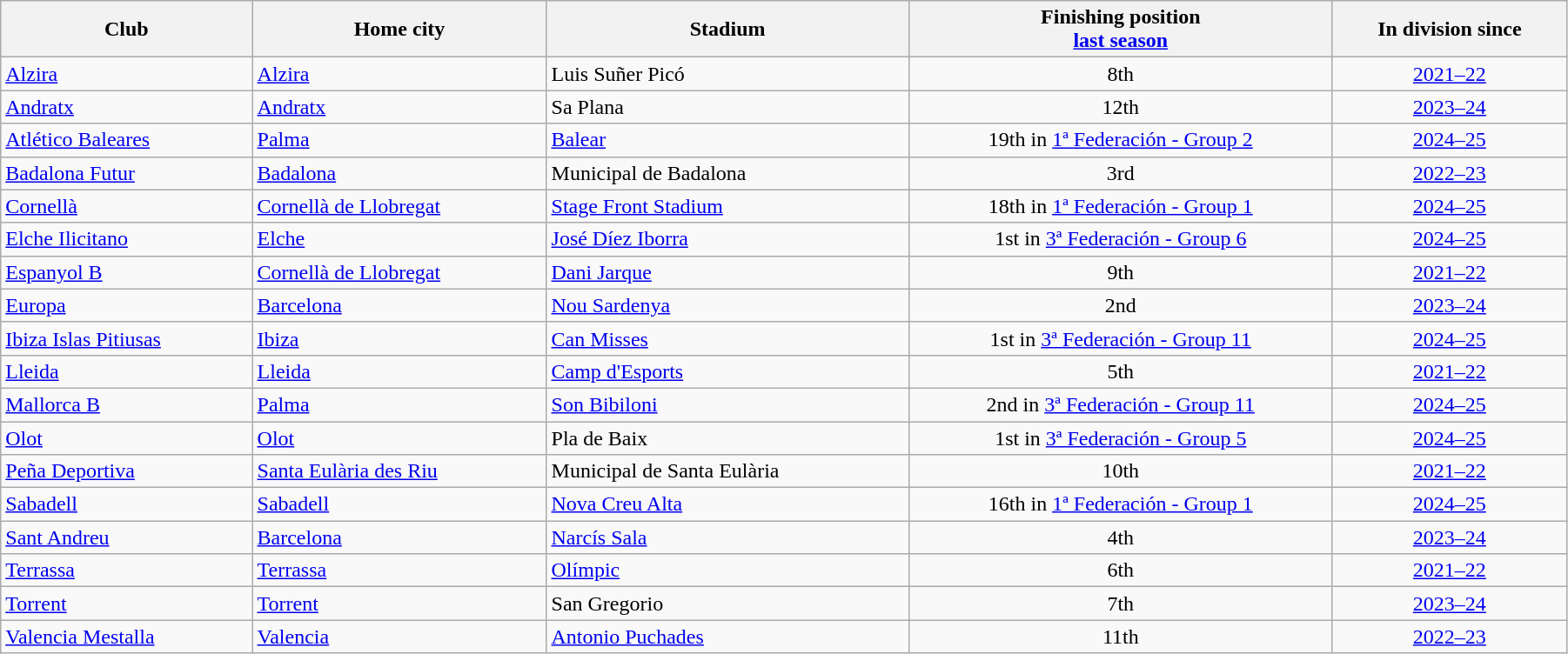<table class="wikitable sortable" width=95% style="font-size:100%">
<tr>
<th>Club</th>
<th>Home city</th>
<th>Stadium</th>
<th>Finishing position<br><a href='#'>last season</a></th>
<th>In division since</th>
</tr>
<tr>
<td style="text-align:left;"><a href='#'>Alzira</a></td>
<td><a href='#'>Alzira</a></td>
<td>Luis Suñer Picó</td>
<td align=center>8th</td>
<td align=center><a href='#'>2021–22</a></td>
</tr>
<tr>
<td style="text-align:left;"><a href='#'>Andratx</a></td>
<td><a href='#'>Andratx</a></td>
<td>Sa Plana</td>
<td align=center>12th</td>
<td align=center><a href='#'>2023–24</a></td>
</tr>
<tr>
<td style="text-align:left;"><a href='#'>Atlético Baleares</a></td>
<td><a href='#'>Palma</a></td>
<td><a href='#'>Balear</a></td>
<td align=center>19th in <a href='#'>1ª Federación - Group 2</a></td>
<td align=center><a href='#'>2024–25</a></td>
</tr>
<tr>
<td style="text-align:left;"><a href='#'>Badalona Futur</a></td>
<td><a href='#'>Badalona</a></td>
<td>Municipal de Badalona</td>
<td align=center>3rd</td>
<td align=center><a href='#'>2022–23</a></td>
</tr>
<tr>
<td style="text-align:left;"><a href='#'>Cornellà</a></td>
<td><a href='#'>Cornellà de Llobregat</a></td>
<td><a href='#'>Stage Front Stadium</a></td>
<td align=center>18th in <a href='#'>1ª Federación - Group 1</a></td>
<td align=center><a href='#'>2024–25</a></td>
</tr>
<tr>
<td style="text-align:left;"><a href='#'>Elche Ilicitano</a></td>
<td><a href='#'>Elche</a></td>
<td><a href='#'>José Díez Iborra</a></td>
<td align=center>1st in <a href='#'>3ª Federación - Group 6</a></td>
<td align=center><a href='#'>2024–25</a></td>
</tr>
<tr>
<td style="text-align:left;"><a href='#'>Espanyol B</a></td>
<td><a href='#'>Cornellà de Llobregat</a></td>
<td><a href='#'>Dani Jarque</a></td>
<td align=center>9th</td>
<td align=center><a href='#'>2021–22</a></td>
</tr>
<tr>
<td style="text-align:left;"><a href='#'>Europa</a></td>
<td><a href='#'>Barcelona</a></td>
<td><a href='#'>Nou Sardenya</a></td>
<td align=center>2nd</td>
<td align=center><a href='#'>2023–24</a></td>
</tr>
<tr>
<td style="text-align:left;"><a href='#'>Ibiza Islas Pitiusas</a></td>
<td><a href='#'>Ibiza</a></td>
<td><a href='#'>Can Misses</a></td>
<td align=center>1st in <a href='#'>3ª Federación - Group 11</a></td>
<td align=center><a href='#'>2024–25</a></td>
</tr>
<tr>
<td style="text-align:left;"><a href='#'>Lleida</a></td>
<td><a href='#'>Lleida</a></td>
<td><a href='#'>Camp d'Esports</a></td>
<td align=center>5th</td>
<td align=center><a href='#'>2021–22</a></td>
</tr>
<tr>
<td style="text-align:left;"><a href='#'>Mallorca B</a></td>
<td><a href='#'>Palma</a></td>
<td><a href='#'>Son Bibiloni</a></td>
<td align=center>2nd in <a href='#'>3ª Federación - Group 11</a></td>
<td align=center><a href='#'>2024–25</a></td>
</tr>
<tr>
<td style="text-align:left;"><a href='#'>Olot</a></td>
<td><a href='#'>Olot</a></td>
<td>Pla de Baix</td>
<td align=center>1st in <a href='#'>3ª Federación - Group 5</a></td>
<td align=center><a href='#'>2024–25</a></td>
</tr>
<tr>
<td style="text-align:left;"><a href='#'>Peña Deportiva</a></td>
<td><a href='#'>Santa Eulària des Riu</a></td>
<td>Municipal de Santa Eulària</td>
<td align=center>10th</td>
<td align=center><a href='#'>2021–22</a></td>
</tr>
<tr>
<td style="text-align:left;"><a href='#'>Sabadell</a></td>
<td><a href='#'>Sabadell</a></td>
<td><a href='#'>Nova Creu Alta</a></td>
<td align=center>16th in <a href='#'>1ª Federación - Group 1</a></td>
<td align=center><a href='#'>2024–25</a></td>
</tr>
<tr>
<td style="text-align:left;"><a href='#'>Sant Andreu</a></td>
<td><a href='#'>Barcelona</a></td>
<td><a href='#'>Narcís Sala</a></td>
<td align=center>4th</td>
<td align=center><a href='#'>2023–24</a></td>
</tr>
<tr>
<td style="text-align:left;"><a href='#'>Terrassa</a></td>
<td><a href='#'>Terrassa</a></td>
<td><a href='#'>Olímpic</a></td>
<td align=center>6th</td>
<td align=center><a href='#'>2021–22</a></td>
</tr>
<tr>
<td style="text-align:left;"><a href='#'>Torrent</a></td>
<td><a href='#'>Torrent</a></td>
<td>San Gregorio</td>
<td align=center>7th</td>
<td align=center><a href='#'>2023–24</a></td>
</tr>
<tr>
<td style="text-align:left;"><a href='#'>Valencia Mestalla</a></td>
<td><a href='#'>Valencia</a></td>
<td><a href='#'>Antonio Puchades</a></td>
<td align=center>11th</td>
<td align=center><a href='#'>2022–23</a></td>
</tr>
</table>
